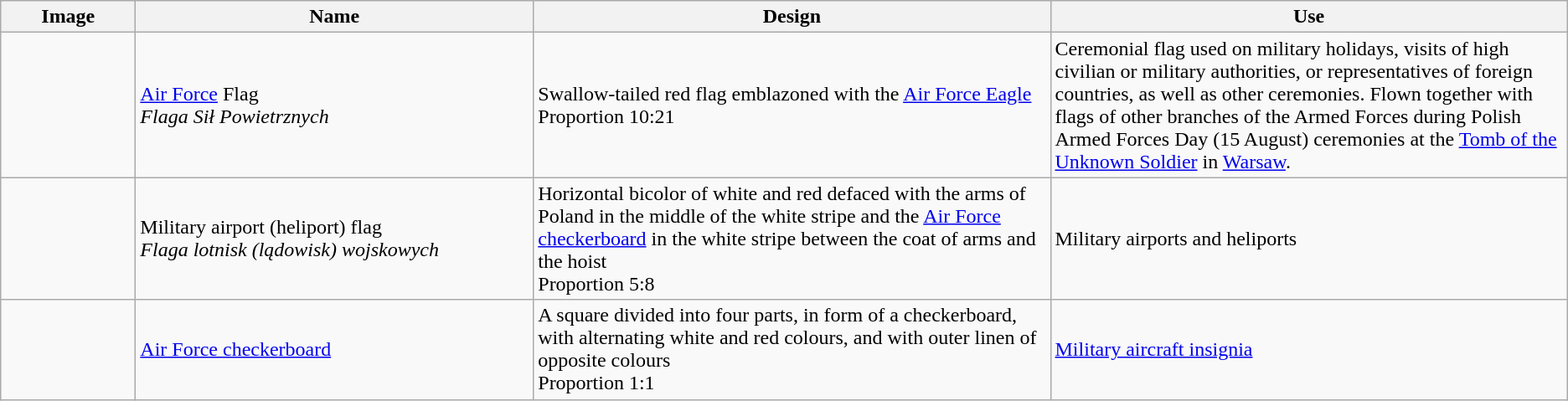<table class="wikitable">
<tr>
<th width=100px>Image</th>
<th>Name</th>
<th width=33%>Design</th>
<th width=33%>Use</th>
</tr>
<tr>
<td></td>
<td><a href='#'>Air Force</a> Flag <br> <em>Flaga Sił Powietrznych</em></td>
<td>Swallow-tailed red flag emblazoned with the <a href='#'>Air Force Eagle</a> <br> Proportion 10:21</td>
<td>Ceremonial flag used on military holidays, visits of high civilian or military authorities, or representatives of foreign countries, as well as other ceremonies. Flown together with flags of other branches of the Armed Forces during Polish Armed Forces Day (15 August) ceremonies at the <a href='#'>Tomb of the Unknown Soldier</a> in <a href='#'>Warsaw</a>.</td>
</tr>
<tr>
<td></td>
<td>Military airport (heliport) flag <br> <em>Flaga lotnisk (lądowisk) wojskowych</em></td>
<td>Horizontal bicolor of white and red defaced with the arms of Poland in the middle of the white stripe and the <a href='#'>Air Force checkerboard</a> in the white stripe between the coat of arms and the hoist <br> Proportion 5:8</td>
<td>Military airports and heliports</td>
</tr>
<tr>
<td></td>
<td><a href='#'>Air Force checkerboard</a></td>
<td>A square divided into four parts, in form of a checkerboard, with alternating white and red colours, and with outer linen of opposite colours<br>Proportion 1:1</td>
<td><a href='#'>Military aircraft insignia</a></td>
</tr>
</table>
